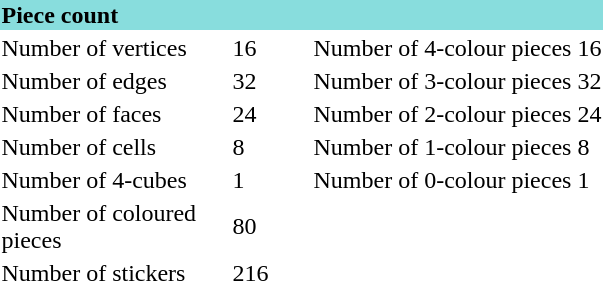<table>
<tr>
<td colspan="4" style="background:#88DDDD;font-weight:bold;">Piece count</td>
</tr>
<tr>
<td>Number of vertices</td>
<td style="width:50px;">16</td>
<td>Number of 4-colour pieces</td>
<td>16</td>
</tr>
<tr>
<td>Number of edges</td>
<td>32</td>
<td>Number of 3-colour pieces</td>
<td>32</td>
</tr>
<tr>
<td>Number of faces</td>
<td>24</td>
<td>Number of 2-colour pieces</td>
<td>24</td>
</tr>
<tr>
<td>Number of cells</td>
<td>8</td>
<td>Number of 1-colour pieces</td>
<td>8</td>
</tr>
<tr>
<td>Number of 4-cubes</td>
<td>1</td>
<td>Number of 0-colour pieces</td>
<td>1</td>
</tr>
<tr>
<td style="width:150px;">Number of coloured pieces</td>
<td>80</td>
</tr>
<tr>
<td>Number of stickers</td>
<td>216</td>
</tr>
</table>
